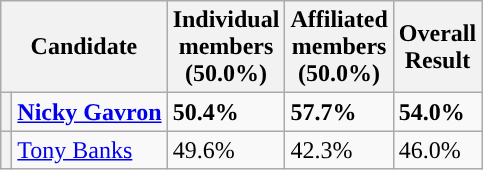<table class="wikitable">
<tr>
<th colspan= 2>Candidate</th>
<th>Individual <br> members <br> <strong>(50.0%)</strong></th>
<th>Affiliated <br> members<br> <strong>(50.0%)</strong></th>
<th>Overall <br> Result</th>
</tr>
<tr>
<th style="background-color: "></th>
<td><strong><a href='#'>Nicky Gavron</a></strong> </td>
<td><strong>50.4%</strong></td>
<td><strong>57.7%</strong></td>
<td><strong>54.0%</strong></td>
</tr>
<tr>
<th style="background-color: "></th>
<td><a href='#'>Tony Banks</a></td>
<td>49.6%</td>
<td>42.3%</td>
<td>46.0%</td>
</tr>
</table>
